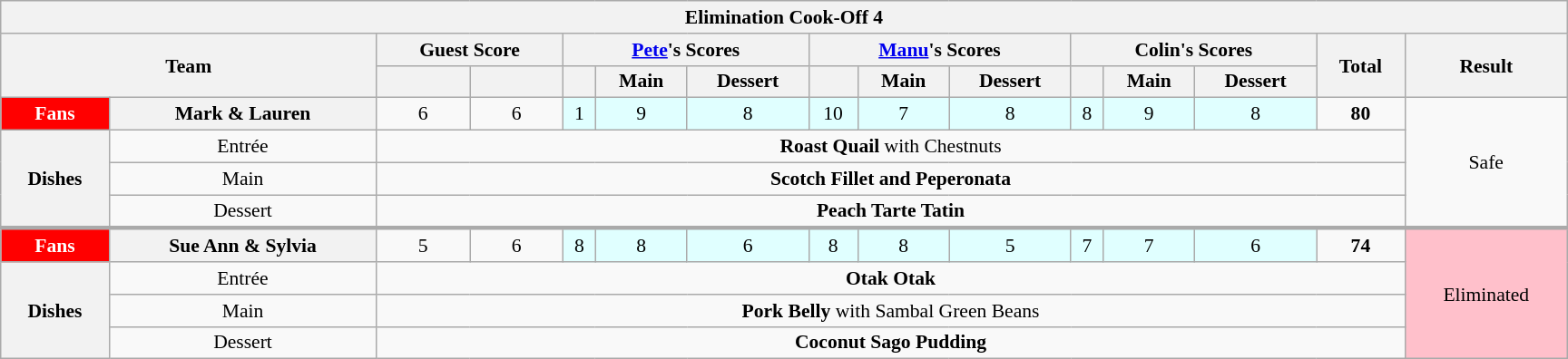<table class="wikitable plainrowheaders" style="margin:1em auto; text-align:center; font-size:90%; width:80em;">
<tr>
<th colspan="18" >Elimination Cook-Off 4</th>
</tr>
<tr>
<th colspan="2" rowspan="2">Team</th>
<th colspan="2" scope="col">Guest Score</th>
<th colspan="3" scope="col"><a href='#'>Pete</a>'s Scores</th>
<th colspan="3" scope="col"><a href='#'>Manu</a>'s Scores</th>
<th colspan="3" scope="col">Colin's Scores</th>
<th rowspan="2" scope="col">Total<br><small></small></th>
<th rowspan="2" scope="col">Result</th>
</tr>
<tr>
<th scope="col"></th>
<th scope="col"></th>
<th scope="col"></th>
<th scope="col">Main</th>
<th scope="col">Dessert</th>
<th scope="col"></th>
<th scope="col">Main</th>
<th scope="col">Dessert</th>
<th scope="col"></th>
<th scope="col">Main</th>
<th scope="col">Dessert</th>
</tr>
<tr>
<th style="text-align:center; background:red; color:white;"><strong>Fans</strong></th>
<th rowspan="1">Mark & Lauren</th>
<td rowspan="1">6</td>
<td rowspan="1">6</td>
<td rowspan="1" bgcolor="#e0ffff">1</td>
<td rowspan="1" bgcolor="#e0ffff">9</td>
<td rowspan="1" bgcolor="#e0ffff">8</td>
<td rowspan="1" bgcolor="#e0ffff">10</td>
<td rowspan="1" bgcolor="#e0ffff">7</td>
<td rowspan="1" bgcolor="#e0ffff">8</td>
<td rowspan="1" bgcolor="#e0ffff">8</td>
<td rowspan="1" bgcolor="#e0ffff">9</td>
<td rowspan="1" bgcolor="#e0ffff">8</td>
<td rowspan="1"><strong>80</strong></td>
<td rowspan="4">Safe</td>
</tr>
<tr>
<th rowspan="3">Dishes</th>
<td>Entrée</td>
<td colspan="12"><strong>Roast Quail</strong> with Chestnuts</td>
</tr>
<tr>
<td>Main</td>
<td colspan="12"><strong>Scotch Fillet and Peperonata</strong></td>
</tr>
<tr>
<td>Dessert</td>
<td colspan="12"><strong>Peach Tarte Tatin</strong></td>
</tr>
<tr style="border-top:3px solid #aaa;">
<td style="text-align:center; background:red; color:white;"><strong>Fans</strong></td>
<th rowspan="1">Sue Ann & Sylvia</th>
<td rowspan="1">5</td>
<td rowspan="1">6</td>
<td rowspan="1" bgcolor="#e0ffff">8</td>
<td rowspan="1" bgcolor="#e0ffff">8</td>
<td rowspan="1" bgcolor="#e0ffff">6</td>
<td rowspan="1" bgcolor="#e0ffff">8</td>
<td rowspan="1" bgcolor="#e0ffff">8</td>
<td rowspan="1" bgcolor="#e0ffff">5</td>
<td rowspan="1" bgcolor="#e0ffff">7</td>
<td rowspan="1" bgcolor="#e0ffff">7</td>
<td rowspan="1" bgcolor="#e0ffff">6</td>
<td rowspan="1"><strong>74</strong></td>
<td rowspan="4" bgcolor=pink>Eliminated</td>
</tr>
<tr>
<th rowspan="3">Dishes</th>
<td>Entrée</td>
<td colspan="12"><strong>Otak Otak</strong></td>
</tr>
<tr>
<td>Main</td>
<td colspan="12"><strong>Pork Belly</strong> with Sambal Green Beans</td>
</tr>
<tr>
<td>Dessert</td>
<td colspan="12"><strong>Coconut Sago Pudding</strong></td>
</tr>
</table>
